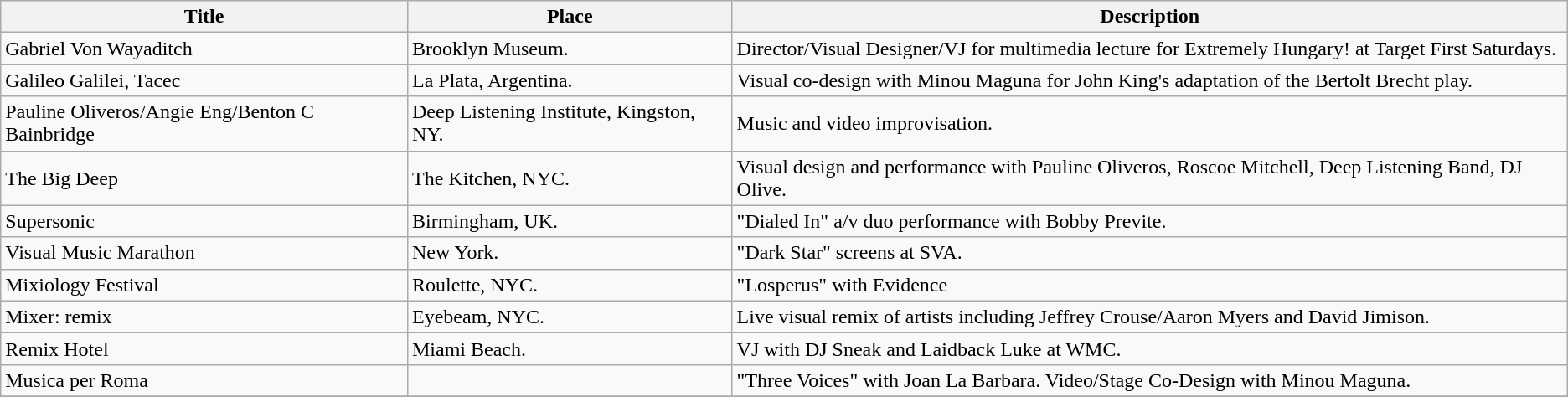<table class="wikitable">
<tr>
<th>Title</th>
<th>Place</th>
<th>Description</th>
</tr>
<tr>
<td>Gabriel Von Wayaditch</td>
<td>Brooklyn Museum.</td>
<td>Director/Visual Designer/VJ for multimedia lecture for Extremely Hungary! at Target First Saturdays.</td>
</tr>
<tr>
<td>Galileo Galilei, Tacec</td>
<td>La Plata, Argentina.</td>
<td>Visual co-design with Minou Maguna for John King's adaptation of the Bertolt Brecht play.</td>
</tr>
<tr>
<td>Pauline Oliveros/Angie Eng/Benton C Bainbridge</td>
<td>Deep Listening Institute, Kingston, NY.</td>
<td>Music and video improvisation.</td>
</tr>
<tr>
<td>The Big Deep</td>
<td>The Kitchen, NYC.</td>
<td>Visual design and performance with Pauline Oliveros, Roscoe Mitchell, Deep Listening Band, DJ Olive.</td>
</tr>
<tr>
<td>Supersonic</td>
<td>Birmingham, UK.</td>
<td>"Dialed In" a/v duo performance with Bobby Previte.</td>
</tr>
<tr>
<td>Visual Music Marathon</td>
<td>New York.</td>
<td>"Dark Star" screens at SVA.</td>
</tr>
<tr>
<td>Mixiology Festival</td>
<td>Roulette, NYC.</td>
<td>"Losperus" with Evidence</td>
</tr>
<tr>
<td>Mixer: remix</td>
<td>Eyebeam, NYC.</td>
<td>Live visual remix of artists including Jeffrey Crouse/Aaron Myers and David Jimison.</td>
</tr>
<tr>
<td>Remix Hotel</td>
<td>Miami Beach.</td>
<td>VJ with DJ Sneak and Laidback Luke at WMC.</td>
</tr>
<tr>
<td>Musica per Roma</td>
<td></td>
<td>"Three Voices" with Joan La Barbara. Video/Stage Co-Design with Minou Maguna.</td>
</tr>
<tr>
</tr>
</table>
